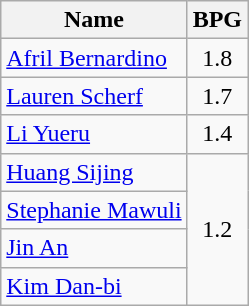<table class="wikitable">
<tr>
<th>Name</th>
<th>BPG</th>
</tr>
<tr>
<td> <a href='#'>Afril Bernardino</a></td>
<td align=center>1.8</td>
</tr>
<tr>
<td> <a href='#'>Lauren Scherf</a></td>
<td align=center>1.7</td>
</tr>
<tr>
<td> <a href='#'>Li Yueru</a></td>
<td align=center>1.4</td>
</tr>
<tr>
<td> <a href='#'>Huang Sijing</a></td>
<td align=center rowspan=4>1.2</td>
</tr>
<tr>
<td> <a href='#'>Stephanie Mawuli</a></td>
</tr>
<tr>
<td> <a href='#'>Jin An</a></td>
</tr>
<tr>
<td> <a href='#'>Kim Dan-bi</a></td>
</tr>
</table>
